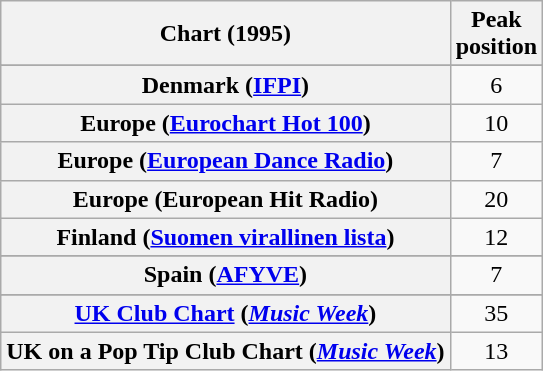<table class="wikitable sortable plainrowheaders" style="text-align:center">
<tr>
<th>Chart (1995)</th>
<th>Peak<br>position</th>
</tr>
<tr>
</tr>
<tr>
</tr>
<tr>
</tr>
<tr>
</tr>
<tr>
<th scope="row">Denmark (<a href='#'>IFPI</a>)</th>
<td>6</td>
</tr>
<tr>
<th scope="row">Europe (<a href='#'>Eurochart Hot 100</a>)</th>
<td>10</td>
</tr>
<tr>
<th scope="row">Europe (<a href='#'>European Dance Radio</a>)</th>
<td>7</td>
</tr>
<tr>
<th scope="row">Europe (European Hit Radio)</th>
<td>20</td>
</tr>
<tr>
<th scope="row">Finland (<a href='#'>Suomen virallinen lista</a>)</th>
<td>12</td>
</tr>
<tr>
</tr>
<tr>
</tr>
<tr>
</tr>
<tr>
</tr>
<tr>
</tr>
<tr>
</tr>
<tr>
</tr>
<tr>
</tr>
<tr>
<th scope="row">Spain (<a href='#'>AFYVE</a>)</th>
<td>7</td>
</tr>
<tr>
</tr>
<tr>
</tr>
<tr>
</tr>
<tr>
</tr>
<tr>
</tr>
<tr>
<th scope="row"><a href='#'>UK Club Chart</a> (<em><a href='#'>Music Week</a></em>)</th>
<td>35</td>
</tr>
<tr>
<th scope="row">UK on a Pop Tip Club Chart (<em><a href='#'>Music Week</a></em>)</th>
<td>13</td>
</tr>
</table>
